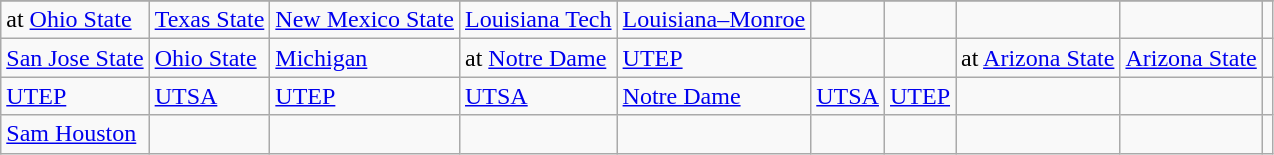<table class="wikitable">
<tr>
</tr>
<tr>
<td>at <a href='#'>Ohio State</a></td>
<td><a href='#'>Texas State</a></td>
<td><a href='#'>New Mexico State</a></td>
<td><a href='#'>Louisiana Tech</a></td>
<td><a href='#'>Louisiana–Monroe</a></td>
<td></td>
<td></td>
<td></td>
<td></td>
<td></td>
</tr>
<tr>
<td><a href='#'>San Jose State</a></td>
<td><a href='#'>Ohio State</a></td>
<td><a href='#'>Michigan</a></td>
<td>at <a href='#'>Notre Dame</a></td>
<td><a href='#'>UTEP</a></td>
<td></td>
<td></td>
<td>at <a href='#'>Arizona State</a></td>
<td><a href='#'>Arizona State</a></td>
<td></td>
</tr>
<tr>
<td><a href='#'>UTEP</a></td>
<td><a href='#'>UTSA</a></td>
<td><a href='#'>UTEP</a></td>
<td><a href='#'>UTSA</a></td>
<td><a href='#'>Notre Dame</a></td>
<td><a href='#'>UTSA</a></td>
<td><a href='#'>UTEP</a></td>
<td></td>
<td></td>
<td></td>
</tr>
<tr>
<td><a href='#'>Sam Houston</a></td>
<td></td>
<td></td>
<td></td>
<td></td>
<td></td>
<td></td>
<td></td>
<td></td>
</tr>
</table>
